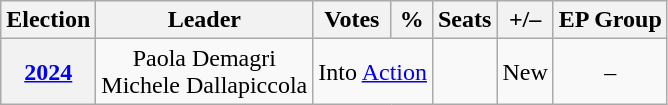<table class="wikitable" style="text-align:center">
<tr>
<th>Election</th>
<th>Leader</th>
<th>Votes</th>
<th>%</th>
<th>Seats</th>
<th>+/–</th>
<th>EP Group</th>
</tr>
<tr>
<th><a href='#'>2024</a></th>
<td>Paola Demagri<br>Michele Dallapiccola</td>
<td colspan="2">Into <a href='#'>Action</a></td>
<td></td>
<td>New</td>
<td>–</td>
</tr>
</table>
